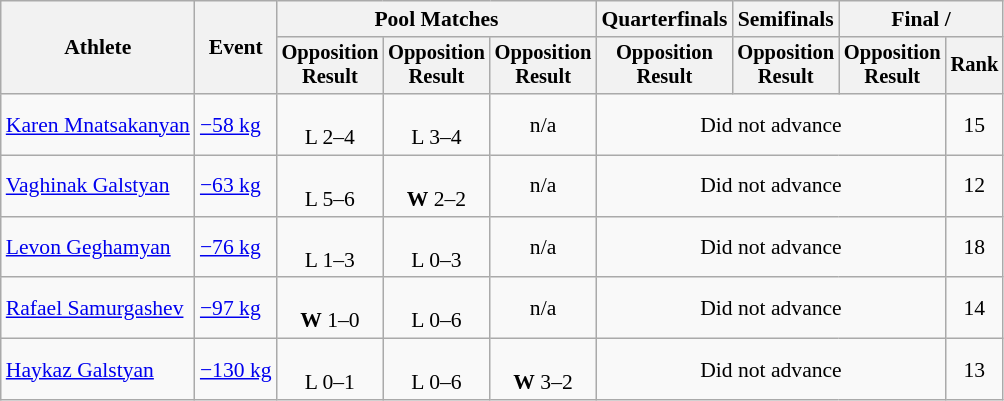<table class="wikitable" style="font-size:90%">
<tr>
<th rowspan="2">Athlete</th>
<th rowspan="2">Event</th>
<th colspan=3>Pool Matches</th>
<th>Quarterfinals</th>
<th>Semifinals</th>
<th colspan=2>Final / </th>
</tr>
<tr style="font-size: 95%">
<th>Opposition<br>Result</th>
<th>Opposition<br>Result</th>
<th>Opposition<br>Result</th>
<th>Opposition<br>Result</th>
<th>Opposition<br>Result</th>
<th>Opposition<br>Result</th>
<th>Rank</th>
</tr>
<tr align=center>
<td align=left><a href='#'>Karen Mnatsakanyan</a></td>
<td align=left><a href='#'>−58 kg</a></td>
<td><br> L 2–4</td>
<td><br> L 3–4</td>
<td>n/a</td>
<td colspan=3>Did not advance</td>
<td>15</td>
</tr>
<tr align=center>
<td align=left><a href='#'>Vaghinak Galstyan</a></td>
<td align=left><a href='#'>−63 kg</a></td>
<td><br> L 5–6</td>
<td><br> <strong>W</strong> 2–2</td>
<td>n/a</td>
<td colspan=3>Did not advance</td>
<td>12</td>
</tr>
<tr align=center>
<td align=left><a href='#'>Levon Geghamyan</a></td>
<td align=left><a href='#'>−76 kg</a></td>
<td><br> L 1–3</td>
<td><br> L 0–3</td>
<td>n/a</td>
<td colspan=3>Did not advance</td>
<td>18</td>
</tr>
<tr align=center>
<td align=left><a href='#'>Rafael Samurgashev</a></td>
<td align=left><a href='#'>−97 kg</a></td>
<td><br> <strong>W</strong> 1–0</td>
<td><br> L 0–6</td>
<td>n/a</td>
<td colspan=3>Did not advance</td>
<td>14</td>
</tr>
<tr align=center>
<td align=left><a href='#'>Haykaz Galstyan</a></td>
<td align=left><a href='#'>−130 kg</a></td>
<td><br> L 0–1</td>
<td><br> L 0–6</td>
<td><br> <strong>W</strong> 3–2</td>
<td colspan=3>Did not advance</td>
<td>13</td>
</tr>
</table>
